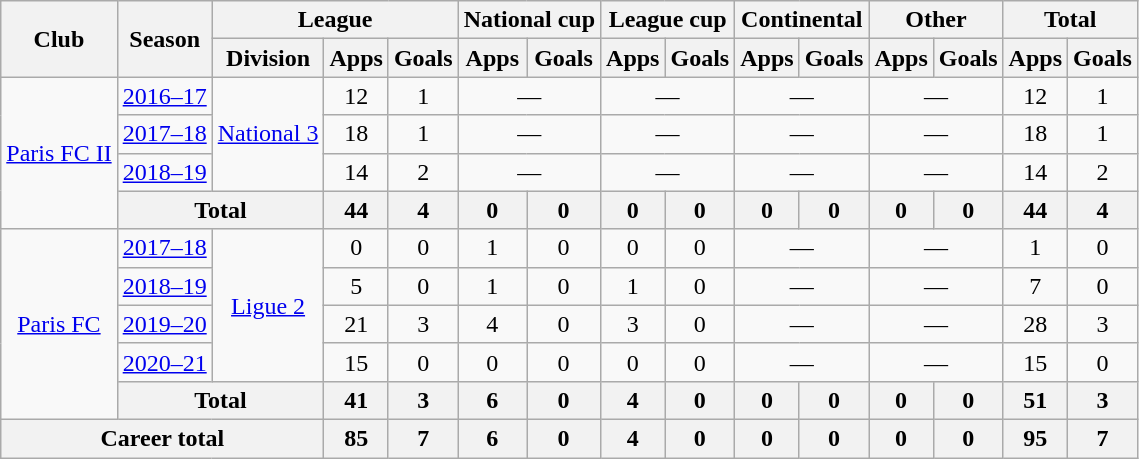<table class="wikitable" style="text-align:center">
<tr>
<th rowspan="2">Club</th>
<th rowspan="2">Season</th>
<th colspan="3">League</th>
<th colspan="2">National cup</th>
<th colspan="2">League cup</th>
<th colspan="2">Continental</th>
<th colspan="2">Other</th>
<th colspan="2">Total</th>
</tr>
<tr>
<th>Division</th>
<th>Apps</th>
<th>Goals</th>
<th>Apps</th>
<th>Goals</th>
<th>Apps</th>
<th>Goals</th>
<th>Apps</th>
<th>Goals</th>
<th>Apps</th>
<th>Goals</th>
<th>Apps</th>
<th>Goals</th>
</tr>
<tr>
<td rowspan="4"><a href='#'>Paris FC II</a></td>
<td><a href='#'>2016–17</a></td>
<td rowspan="3"><a href='#'>National 3</a></td>
<td>12</td>
<td>1</td>
<td colspan="2">—</td>
<td colspan="2">—</td>
<td colspan="2">—</td>
<td colspan="2">—</td>
<td>12</td>
<td>1</td>
</tr>
<tr>
<td><a href='#'>2017–18</a></td>
<td>18</td>
<td>1</td>
<td colspan="2">—</td>
<td colspan="2">—</td>
<td colspan="2">—</td>
<td colspan="2">—</td>
<td>18</td>
<td>1</td>
</tr>
<tr>
<td><a href='#'>2018–19</a></td>
<td>14</td>
<td>2</td>
<td colspan="2">—</td>
<td colspan="2">—</td>
<td colspan="2">—</td>
<td colspan="2">—</td>
<td>14</td>
<td>2</td>
</tr>
<tr>
<th colspan="2">Total</th>
<th>44</th>
<th>4</th>
<th>0</th>
<th>0</th>
<th>0</th>
<th>0</th>
<th>0</th>
<th>0</th>
<th>0</th>
<th>0</th>
<th>44</th>
<th>4</th>
</tr>
<tr>
<td rowspan="5"><a href='#'>Paris FC</a></td>
<td><a href='#'>2017–18</a></td>
<td rowspan="4"><a href='#'>Ligue 2</a></td>
<td>0</td>
<td>0</td>
<td>1</td>
<td>0</td>
<td>0</td>
<td>0</td>
<td colspan="2">—</td>
<td colspan="2">—</td>
<td>1</td>
<td>0</td>
</tr>
<tr>
<td><a href='#'>2018–19</a></td>
<td>5</td>
<td>0</td>
<td>1</td>
<td>0</td>
<td>1</td>
<td>0</td>
<td colspan="2">—</td>
<td colspan="2">—</td>
<td>7</td>
<td>0</td>
</tr>
<tr>
<td><a href='#'>2019–20</a></td>
<td>21</td>
<td>3</td>
<td>4</td>
<td>0</td>
<td>3</td>
<td>0</td>
<td colspan="2">—</td>
<td colspan="2">—</td>
<td>28</td>
<td>3</td>
</tr>
<tr>
<td><a href='#'>2020–21</a></td>
<td>15</td>
<td>0</td>
<td>0</td>
<td>0</td>
<td>0</td>
<td>0</td>
<td colspan="2">—</td>
<td colspan="2">—</td>
<td>15</td>
<td>0</td>
</tr>
<tr>
<th colspan="2">Total</th>
<th>41</th>
<th>3</th>
<th>6</th>
<th>0</th>
<th>4</th>
<th>0</th>
<th>0</th>
<th>0</th>
<th>0</th>
<th>0</th>
<th>51</th>
<th>3</th>
</tr>
<tr>
<th colspan="3">Career total</th>
<th>85</th>
<th>7</th>
<th>6</th>
<th>0</th>
<th>4</th>
<th>0</th>
<th>0</th>
<th>0</th>
<th>0</th>
<th>0</th>
<th>95</th>
<th>7</th>
</tr>
</table>
